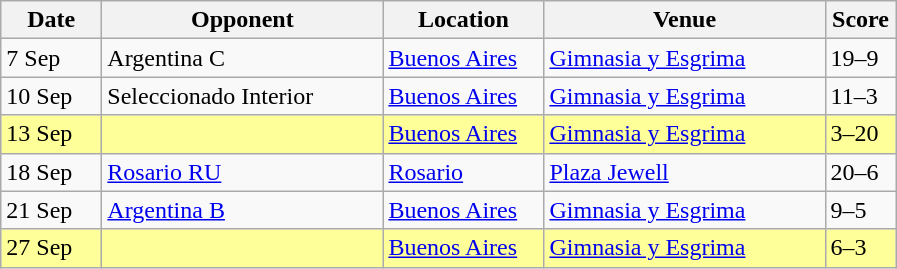<table class="wikitable sortable">
<tr>
<th width=60px>Date</th>
<th width=180px>Opponent</th>
<th width=100px>Location</th>
<th width=180px>Venue</th>
<th width=40px>Score</th>
</tr>
<tr>
<td>7 Sep</td>
<td>Argentina C </td>
<td><a href='#'>Buenos Aires</a></td>
<td><a href='#'>Gimnasia y Esgrima</a></td>
<td>19–9</td>
</tr>
<tr>
<td>10 Sep</td>
<td>Seleccionado Interior </td>
<td><a href='#'>Buenos Aires</a></td>
<td><a href='#'>Gimnasia y Esgrima</a></td>
<td>11–3</td>
</tr>
<tr bgcolor=#ffff99>
<td>13 Sep</td>
<td></td>
<td><a href='#'>Buenos Aires</a></td>
<td><a href='#'>Gimnasia y Esgrima</a></td>
<td>3–20</td>
</tr>
<tr>
<td>18 Sep</td>
<td><a href='#'>Rosario RU</a></td>
<td><a href='#'>Rosario</a></td>
<td><a href='#'>Plaza Jewell</a></td>
<td>20–6</td>
</tr>
<tr>
<td>21 Sep</td>
<td><a href='#'>Argentina B</a></td>
<td><a href='#'>Buenos Aires</a></td>
<td><a href='#'>Gimnasia y Esgrima</a></td>
<td>9–5</td>
</tr>
<tr bgcolor=#ffff99>
<td>27 Sep</td>
<td></td>
<td><a href='#'>Buenos Aires</a></td>
<td><a href='#'>Gimnasia y Esgrima</a></td>
<td>6–3</td>
</tr>
</table>
